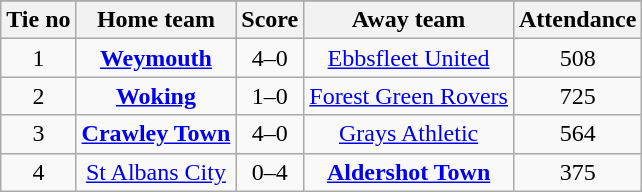<table border=0 cellpadding=0 cellspacing=0>
<tr>
<td valign="top"><br><table class="wikitable" style="text-align: center">
<tr>
</tr>
<tr>
<th>Tie no</th>
<th>Home team</th>
<th>Score</th>
<th>Away team</th>
<th>Attendance</th>
</tr>
<tr>
<td>1</td>
<td><strong><a href='#'>Weymouth</a></strong></td>
<td>4–0</td>
<td><a href='#'>Ebbsfleet United</a></td>
<td>508</td>
</tr>
<tr>
<td>2</td>
<td><strong><a href='#'>Woking</a></strong></td>
<td>1–0</td>
<td><a href='#'>Forest Green Rovers</a></td>
<td>725</td>
</tr>
<tr>
<td>3</td>
<td><strong><a href='#'>Crawley Town</a></strong></td>
<td>4–0</td>
<td><a href='#'>Grays Athletic</a></td>
<td>564</td>
</tr>
<tr>
<td>4</td>
<td><a href='#'>St Albans City</a></td>
<td>0–4</td>
<td><strong><a href='#'>Aldershot Town</a></strong></td>
<td>375</td>
</tr>
</table>
</td>
</tr>
</table>
